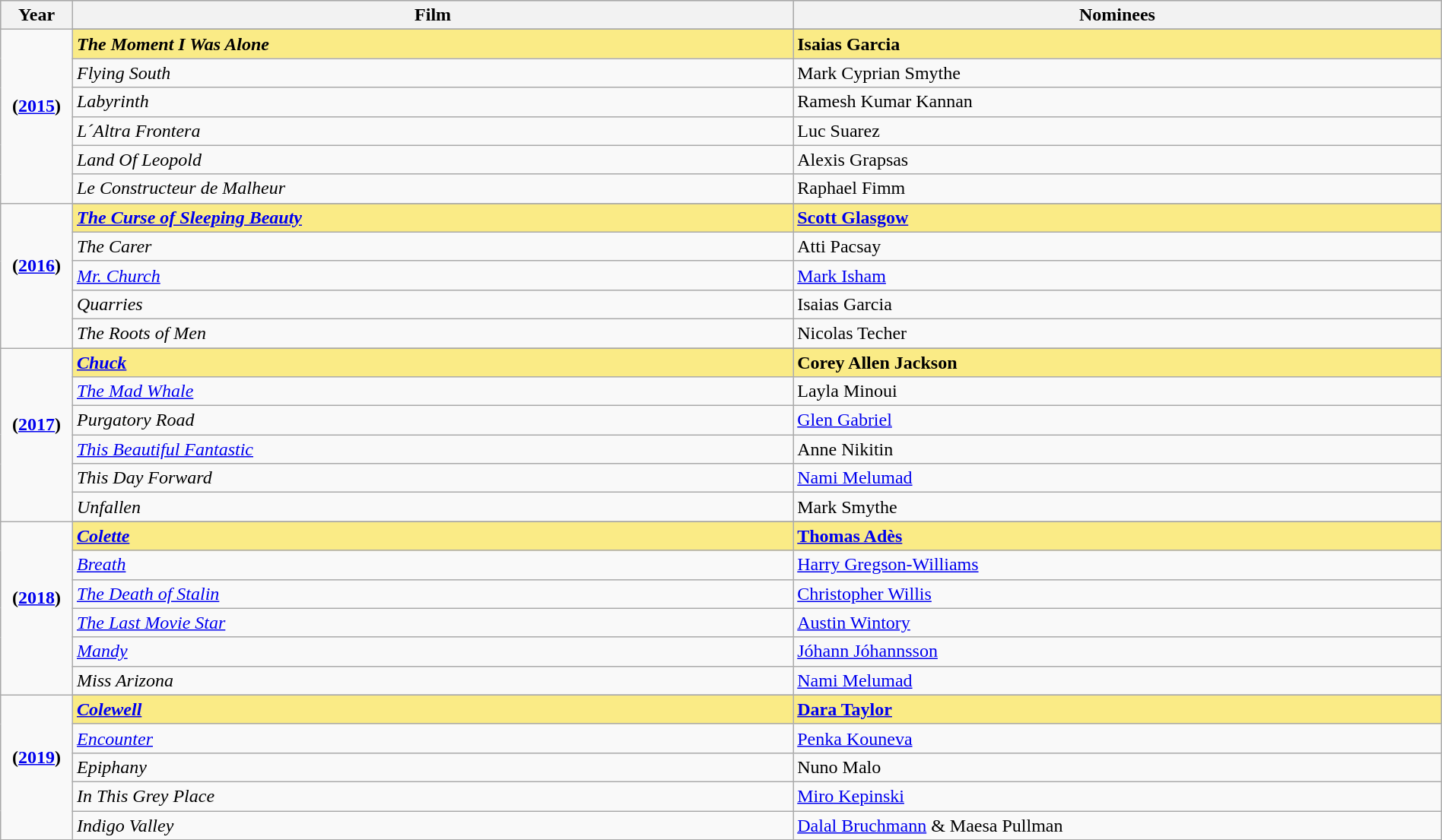<table class="wikitable" style="width:100%">
<tr bgcolor="#bebebe">
<th width="5%">Year</th>
<th width="50%">Film</th>
<th width="45%">Nominees</th>
</tr>
<tr>
<td rowspan=7 style="text-align:center"><strong>(<a href='#'>2015</a>)</strong><br> <br></td>
</tr>
<tr style="background:#FAEB86">
<td><strong><em>The Moment I Was Alone</em></strong></td>
<td><strong>Isaias Garcia</strong></td>
</tr>
<tr>
<td><em>Flying South</em></td>
<td>Mark Cyprian Smythe</td>
</tr>
<tr>
<td><em>Labyrinth</em></td>
<td>Ramesh Kumar Kannan</td>
</tr>
<tr>
<td><em>L´Altra Frontera</em></td>
<td>Luc Suarez</td>
</tr>
<tr>
<td><em>Land Of Leopold</em></td>
<td>Alexis Grapsas</td>
</tr>
<tr>
<td><em>Le Constructeur de Malheur</em></td>
<td>Raphael Fimm</td>
</tr>
<tr>
<td rowspan=6 style="text-align:center"><strong>(<a href='#'>2016</a>)</strong><br> <br></td>
</tr>
<tr style="background:#FAEB86">
<td><strong><em><a href='#'>The Curse of Sleeping Beauty</a></em></strong></td>
<td><strong><a href='#'>Scott Glasgow</a></strong></td>
</tr>
<tr>
<td><em>The Carer</em></td>
<td>Atti Pacsay</td>
</tr>
<tr>
<td><em><a href='#'>Mr. Church</a></em></td>
<td><a href='#'>Mark Isham</a></td>
</tr>
<tr>
<td><em>Quarries</em></td>
<td>Isaias Garcia</td>
</tr>
<tr>
<td><em>The Roots of Men</em></td>
<td>Nicolas Techer</td>
</tr>
<tr>
<td rowspan=7 style="text-align:center"><strong>(<a href='#'>2017</a>)</strong><br> <br></td>
</tr>
<tr style="background:#FAEB86">
<td><strong><em><a href='#'>Chuck</a></em></strong></td>
<td><strong>Corey Allen Jackson</strong></td>
</tr>
<tr>
<td><em><a href='#'>The Mad Whale</a></em></td>
<td>Layla Minoui</td>
</tr>
<tr>
<td><em>Purgatory Road</em></td>
<td><a href='#'>Glen Gabriel</a></td>
</tr>
<tr>
<td><em><a href='#'>This Beautiful Fantastic</a></em></td>
<td>Anne Nikitin</td>
</tr>
<tr>
<td><em>This Day Forward</em></td>
<td><a href='#'>Nami Melumad</a></td>
</tr>
<tr>
<td><em>Unfallen</em></td>
<td>Mark Smythe</td>
</tr>
<tr>
<td rowspan=7 style="text-align:center"><strong>(<a href='#'>2018</a>)</strong><br> <br></td>
</tr>
<tr style="background:#FAEB86">
<td><strong><em><a href='#'>Colette</a></em></strong></td>
<td><strong><a href='#'>Thomas Adès</a></strong></td>
</tr>
<tr>
<td><em><a href='#'>Breath</a></em></td>
<td><a href='#'>Harry Gregson-Williams</a></td>
</tr>
<tr>
<td><em><a href='#'>The Death of Stalin</a></em></td>
<td><a href='#'>Christopher Willis</a></td>
</tr>
<tr>
<td><em><a href='#'>The Last Movie Star</a></em></td>
<td><a href='#'>Austin Wintory</a></td>
</tr>
<tr>
<td><em><a href='#'>Mandy</a></em></td>
<td><a href='#'>Jóhann Jóhannsson</a></td>
</tr>
<tr>
<td><em>Miss Arizona</em></td>
<td><a href='#'>Nami Melumad</a></td>
</tr>
<tr>
<td rowspan=6 style="text-align:center"><strong>(<a href='#'>2019</a>)</strong><br> <br></td>
</tr>
<tr style="background:#FAEB86">
<td><strong><em><a href='#'>Colewell</a></em></strong></td>
<td><strong><a href='#'>Dara Taylor</a></strong></td>
</tr>
<tr>
<td><em><a href='#'>Encounter</a></em></td>
<td><a href='#'>Penka Kouneva</a></td>
</tr>
<tr>
<td><em>Epiphany</em></td>
<td>Nuno Malo</td>
</tr>
<tr>
<td><em>In This Grey Place</em></td>
<td><a href='#'>Miro Kepinski</a></td>
</tr>
<tr>
<td><em>Indigo Valley</em></td>
<td><a href='#'>Dalal Bruchmann</a> & Maesa Pullman</td>
</tr>
</table>
